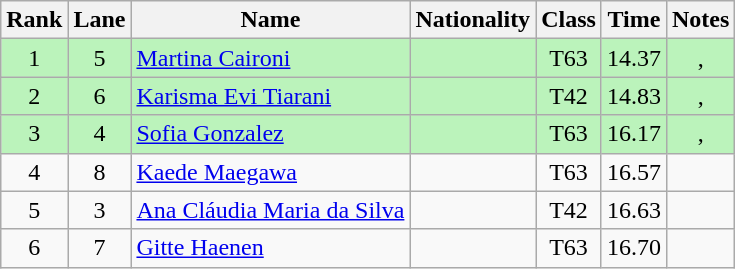<table class="wikitable sortable" style="text-align:center">
<tr>
<th>Rank</th>
<th>Lane</th>
<th>Name</th>
<th>Nationality</th>
<th>Class</th>
<th>Time</th>
<th>Notes</th>
</tr>
<tr bgcolor=bbf3bb>
<td>1</td>
<td>5</td>
<td align="left"><a href='#'>Martina Caironi</a></td>
<td align="left"></td>
<td>T63</td>
<td>14.37</td>
<td>, <strong></strong></td>
</tr>
<tr bgcolor=bbf3bb>
<td>2</td>
<td>6</td>
<td align="left"><a href='#'>Karisma Evi Tiarani</a></td>
<td align="left"></td>
<td>T42</td>
<td>14.83</td>
<td>, </td>
</tr>
<tr bgcolor=bbf3bb>
<td>3</td>
<td>4</td>
<td align="left"><a href='#'>Sofia Gonzalez</a></td>
<td align="left"></td>
<td>T63</td>
<td>16.17</td>
<td>, </td>
</tr>
<tr>
<td>4</td>
<td>8</td>
<td align="left"><a href='#'>Kaede Maegawa</a></td>
<td align="left"></td>
<td>T63</td>
<td>16.57</td>
<td></td>
</tr>
<tr>
<td>5</td>
<td>3</td>
<td align="left"><a href='#'>Ana Cláudia Maria da Silva</a></td>
<td align="left"></td>
<td>T42</td>
<td>16.63</td>
<td></td>
</tr>
<tr>
<td>6</td>
<td>7</td>
<td align="left"><a href='#'>Gitte Haenen</a></td>
<td align="left"></td>
<td>T63</td>
<td>16.70</td>
<td></td>
</tr>
</table>
